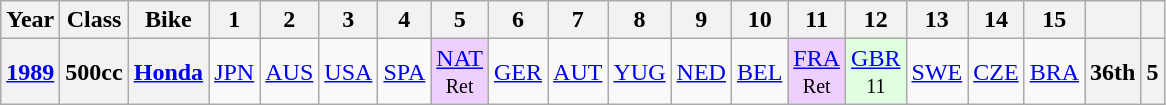<table class="wikitable" style="text-align:center">
<tr>
<th>Year</th>
<th>Class</th>
<th>Bike</th>
<th>1</th>
<th>2</th>
<th>3</th>
<th>4</th>
<th>5</th>
<th>6</th>
<th>7</th>
<th>8</th>
<th>9</th>
<th>10</th>
<th>11</th>
<th>12</th>
<th>13</th>
<th>14</th>
<th>15</th>
<th></th>
<th></th>
</tr>
<tr>
<th><a href='#'>1989</a></th>
<th>500cc</th>
<th><a href='#'>Honda</a></th>
<td><a href='#'>JPN</a></td>
<td><a href='#'>AUS</a></td>
<td><a href='#'>USA</a></td>
<td><a href='#'>SPA</a></td>
<td style="background:#EFCFFF;"><a href='#'>NAT</a><br><small>Ret</small></td>
<td><a href='#'>GER</a></td>
<td><a href='#'>AUT</a></td>
<td><a href='#'>YUG</a></td>
<td><a href='#'>NED</a></td>
<td><a href='#'>BEL</a></td>
<td style="background:#EFCFFF;"><a href='#'>FRA</a><br><small>Ret</small></td>
<td style="background:#DFFFDF;"><a href='#'>GBR</a><br><small>11</small></td>
<td><a href='#'>SWE</a></td>
<td><a href='#'>CZE</a></td>
<td><a href='#'>BRA</a></td>
<th>36th</th>
<th>5</th>
</tr>
</table>
